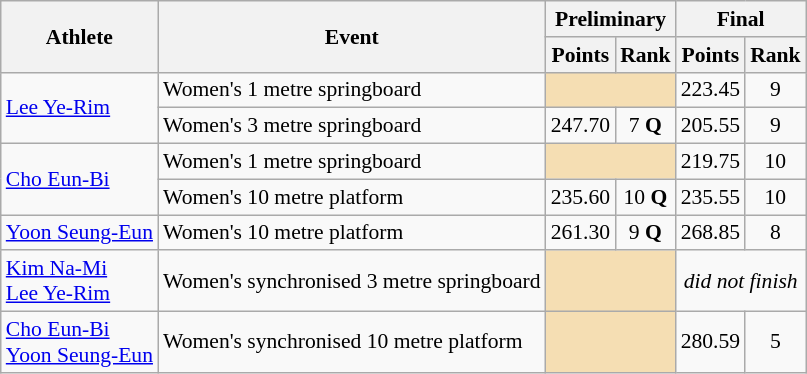<table class="wikitable" style="text-align:center; font-size:90%;">
<tr>
<th rowspan="2">Athlete</th>
<th rowspan="2">Event</th>
<th colspan="2">Preliminary</th>
<th colspan="2">Final</th>
</tr>
<tr>
<th>Points</th>
<th>Rank</th>
<th>Points</th>
<th>Rank</th>
</tr>
<tr>
<td align=left rowspan=2><a href='#'>Lee Ye-Rim</a></td>
<td align=left>Women's 1 metre springboard</td>
<td colspan=2 bgcolor=wheat></td>
<td>223.45</td>
<td>9</td>
</tr>
<tr>
<td align=left>Women's 3 metre springboard</td>
<td>247.70</td>
<td>7 <strong>Q</strong></td>
<td>205.55</td>
<td>9</td>
</tr>
<tr>
<td align=left rowspan=2><a href='#'>Cho Eun-Bi</a></td>
<td align=left>Women's 1 metre springboard</td>
<td colspan=2 bgcolor=wheat></td>
<td>219.75</td>
<td>10</td>
</tr>
<tr>
<td align=left>Women's 10 metre platform</td>
<td>235.60</td>
<td>10 <strong>Q</strong></td>
<td>235.55</td>
<td>10</td>
</tr>
<tr>
<td align=left><a href='#'>Yoon Seung-Eun</a></td>
<td align=left>Women's 10 metre platform</td>
<td>261.30</td>
<td>9 <strong>Q</strong></td>
<td>268.85</td>
<td>8</td>
</tr>
<tr>
<td align=left><a href='#'>Kim Na-Mi</a><br><a href='#'>Lee Ye-Rim</a></td>
<td align=left>Women's synchronised 3 metre springboard</td>
<td colspan=2 bgcolor=wheat></td>
<td colspan=2><em>did not finish</em></td>
</tr>
<tr>
<td align=left><a href='#'>Cho Eun-Bi</a><br><a href='#'>Yoon Seung-Eun</a></td>
<td align=left>Women's synchronised 10 metre platform</td>
<td colspan=2 bgcolor=wheat></td>
<td>280.59</td>
<td>5</td>
</tr>
</table>
